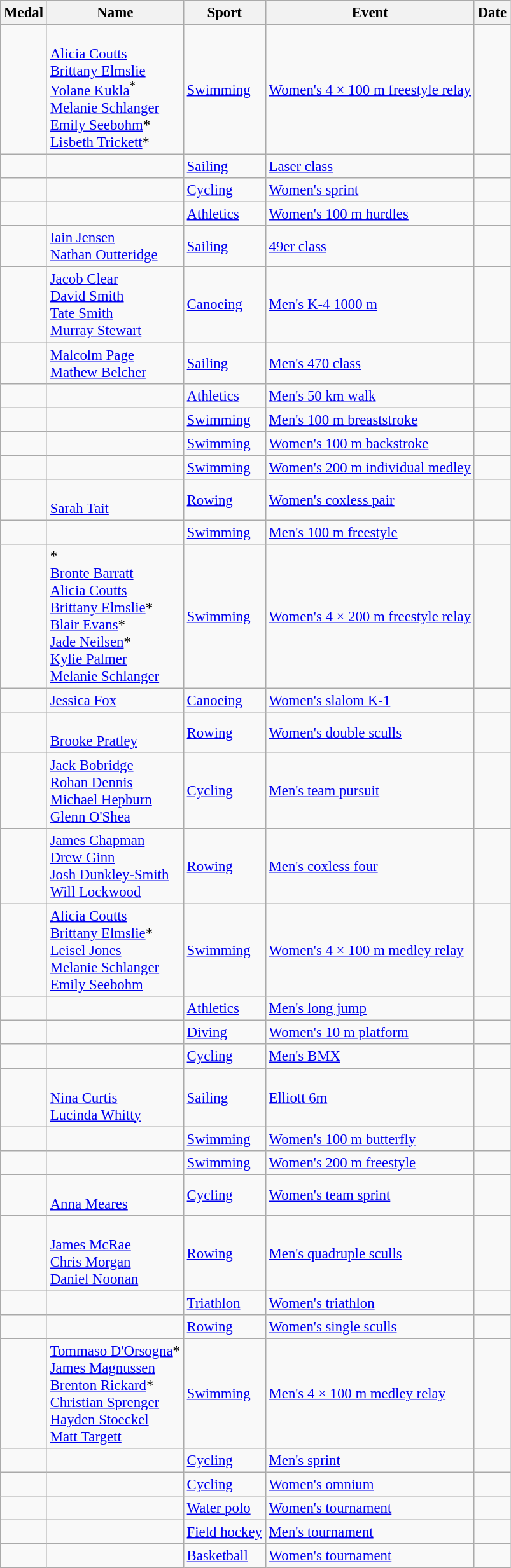<table class="wikitable sortable" style="font-size: 95%;">
<tr>
<th>Medal</th>
<th>Name</th>
<th>Sport</th>
<th>Event</th>
<th>Date</th>
</tr>
<tr>
<td></td>
<td><br><a href='#'>Alicia Coutts</a><br><a href='#'>Brittany Elmslie</a><br><a href='#'>Yolane Kukla</a><sup>*</sup><br><a href='#'>Melanie Schlanger</a><br><a href='#'>Emily Seebohm</a>*<br><a href='#'>Lisbeth Trickett</a>*</td>
<td><a href='#'>Swimming</a></td>
<td><a href='#'>Women's 4 × 100 m freestyle relay</a></td>
<td></td>
</tr>
<tr>
<td></td>
<td></td>
<td><a href='#'>Sailing</a></td>
<td><a href='#'>Laser class</a></td>
<td></td>
</tr>
<tr>
<td></td>
<td></td>
<td><a href='#'>Cycling</a></td>
<td><a href='#'>Women's sprint</a></td>
<td></td>
</tr>
<tr>
<td></td>
<td></td>
<td><a href='#'>Athletics</a></td>
<td><a href='#'>Women's 100 m hurdles</a></td>
<td></td>
</tr>
<tr>
<td></td>
<td><a href='#'>Iain Jensen</a><br><a href='#'>Nathan Outteridge</a></td>
<td><a href='#'>Sailing</a></td>
<td><a href='#'>49er class</a></td>
<td></td>
</tr>
<tr>
<td></td>
<td><a href='#'>Jacob Clear</a><br><a href='#'>David Smith</a><br><a href='#'>Tate Smith</a><br><a href='#'>Murray Stewart</a></td>
<td><a href='#'>Canoeing</a></td>
<td><a href='#'>Men's K-4 1000 m</a></td>
<td></td>
</tr>
<tr>
<td></td>
<td><a href='#'>Malcolm Page</a><br><a href='#'>Mathew Belcher</a></td>
<td><a href='#'>Sailing</a></td>
<td><a href='#'>Men's 470 class</a></td>
<td></td>
</tr>
<tr>
<td></td>
<td></td>
<td><a href='#'>Athletics</a></td>
<td><a href='#'>Men's 50 km walk</a></td>
<td></td>
</tr>
<tr>
<td></td>
<td></td>
<td><a href='#'>Swimming</a></td>
<td><a href='#'>Men's 100 m breaststroke</a></td>
<td></td>
</tr>
<tr>
<td></td>
<td></td>
<td><a href='#'>Swimming</a></td>
<td><a href='#'>Women's 100 m backstroke</a></td>
<td></td>
</tr>
<tr>
<td></td>
<td></td>
<td><a href='#'>Swimming</a></td>
<td><a href='#'>Women's 200 m individual medley</a></td>
<td></td>
</tr>
<tr>
<td></td>
<td><br><a href='#'>Sarah Tait</a></td>
<td><a href='#'>Rowing</a></td>
<td><a href='#'>Women's coxless pair</a></td>
<td></td>
</tr>
<tr>
<td></td>
<td></td>
<td><a href='#'>Swimming</a></td>
<td><a href='#'>Men's 100 m freestyle</a></td>
<td></td>
</tr>
<tr>
<td></td>
<td>*<br><a href='#'>Bronte Barratt</a><br><a href='#'>Alicia Coutts</a><br><a href='#'>Brittany Elmslie</a>*<br><a href='#'>Blair Evans</a>*<br><a href='#'>Jade Neilsen</a>*<br><a href='#'>Kylie Palmer</a><br><a href='#'>Melanie Schlanger</a></td>
<td><a href='#'>Swimming</a></td>
<td><a href='#'>Women's 4 × 200 m freestyle relay</a></td>
<td></td>
</tr>
<tr>
<td></td>
<td><a href='#'>Jessica Fox</a></td>
<td><a href='#'>Canoeing</a></td>
<td><a href='#'>Women's slalom K-1</a></td>
<td></td>
</tr>
<tr>
<td></td>
<td><br><a href='#'>Brooke Pratley</a></td>
<td><a href='#'>Rowing</a></td>
<td><a href='#'>Women's double sculls</a></td>
<td></td>
</tr>
<tr>
<td></td>
<td><a href='#'>Jack Bobridge</a><br><a href='#'>Rohan Dennis</a><br><a href='#'>Michael Hepburn</a><br><a href='#'>Glenn O'Shea</a></td>
<td><a href='#'>Cycling</a></td>
<td><a href='#'>Men's team pursuit</a></td>
<td></td>
</tr>
<tr>
<td></td>
<td><a href='#'>James Chapman</a><br><a href='#'>Drew Ginn</a> <br><a href='#'>Josh Dunkley-Smith</a><br><a href='#'>Will Lockwood</a></td>
<td><a href='#'>Rowing</a></td>
<td><a href='#'>Men's coxless four</a></td>
<td></td>
</tr>
<tr>
<td></td>
<td><a href='#'>Alicia Coutts</a><br><a href='#'>Brittany Elmslie</a>*<br><a href='#'>Leisel Jones</a><br><a href='#'>Melanie Schlanger</a><br><a href='#'>Emily Seebohm</a></td>
<td><a href='#'>Swimming</a></td>
<td><a href='#'>Women's 4 × 100 m medley relay</a></td>
<td></td>
</tr>
<tr>
<td></td>
<td></td>
<td><a href='#'>Athletics</a></td>
<td><a href='#'>Men's long jump</a></td>
<td></td>
</tr>
<tr>
<td></td>
<td></td>
<td><a href='#'>Diving</a></td>
<td><a href='#'>Women's 10 m platform</a></td>
<td></td>
</tr>
<tr>
<td></td>
<td></td>
<td><a href='#'>Cycling</a></td>
<td><a href='#'>Men's BMX</a></td>
<td></td>
</tr>
<tr>
<td></td>
<td><br><a href='#'>Nina Curtis</a><br><a href='#'>Lucinda Whitty</a></td>
<td><a href='#'>Sailing</a></td>
<td><a href='#'>Elliott 6m</a></td>
<td></td>
</tr>
<tr>
<td></td>
<td></td>
<td><a href='#'>Swimming</a></td>
<td><a href='#'>Women's 100 m butterfly</a></td>
<td></td>
</tr>
<tr>
<td></td>
<td></td>
<td><a href='#'>Swimming</a></td>
<td><a href='#'>Women's 200 m freestyle</a></td>
<td></td>
</tr>
<tr>
<td></td>
<td><br><a href='#'>Anna Meares</a></td>
<td><a href='#'>Cycling</a></td>
<td><a href='#'>Women's team sprint</a></td>
<td></td>
</tr>
<tr>
<td></td>
<td><br><a href='#'>James McRae</a><br><a href='#'>Chris Morgan</a><br><a href='#'>Daniel Noonan</a></td>
<td><a href='#'>Rowing</a></td>
<td><a href='#'>Men's quadruple sculls</a></td>
<td></td>
</tr>
<tr>
<td></td>
<td></td>
<td><a href='#'>Triathlon</a></td>
<td><a href='#'>Women's triathlon</a></td>
<td></td>
</tr>
<tr>
<td></td>
<td></td>
<td><a href='#'>Rowing</a></td>
<td><a href='#'>Women's single sculls</a></td>
<td></td>
</tr>
<tr>
<td></td>
<td><a href='#'>Tommaso D'Orsogna</a>*<br><a href='#'>James Magnussen</a><br><a href='#'>Brenton Rickard</a>*<br><a href='#'>Christian Sprenger</a><br><a href='#'>Hayden Stoeckel</a><br><a href='#'>Matt Targett</a></td>
<td><a href='#'>Swimming</a></td>
<td><a href='#'>Men's 4 × 100 m medley relay</a></td>
<td></td>
</tr>
<tr>
<td></td>
<td></td>
<td><a href='#'>Cycling</a></td>
<td><a href='#'>Men's sprint</a></td>
<td></td>
</tr>
<tr>
<td></td>
<td></td>
<td><a href='#'>Cycling</a></td>
<td><a href='#'>Women's omnium</a></td>
<td></td>
</tr>
<tr>
<td></td>
<td><br></td>
<td><a href='#'>Water polo</a></td>
<td><a href='#'>Women's tournament</a></td>
<td></td>
</tr>
<tr>
<td></td>
<td><br></td>
<td><a href='#'>Field hockey</a></td>
<td><a href='#'>Men's tournament</a></td>
<td></td>
</tr>
<tr>
<td></td>
<td><br></td>
<td><a href='#'>Basketball</a></td>
<td><a href='#'>Women's tournament</a></td>
<td></td>
</tr>
</table>
